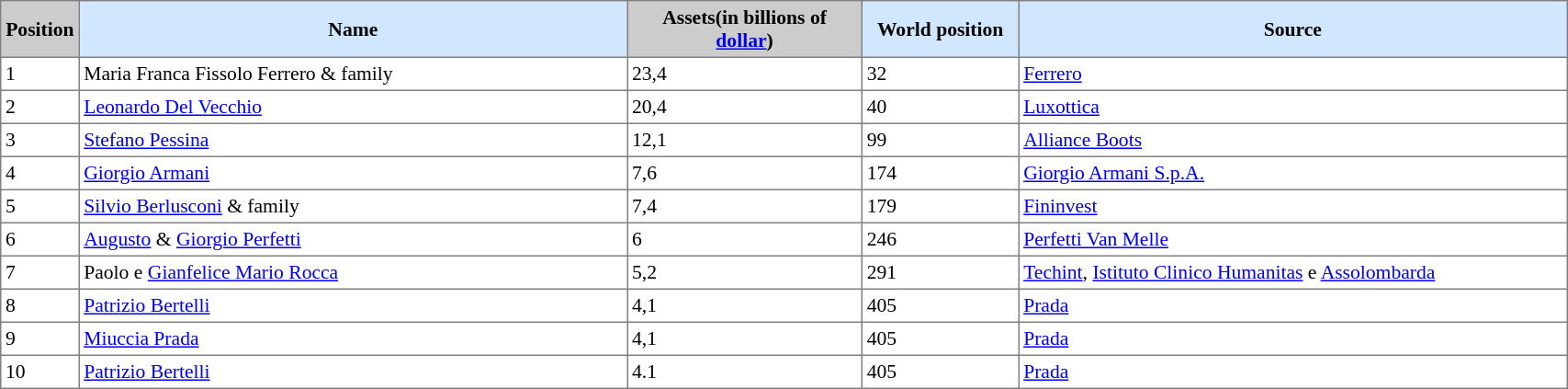<table border=1 style="border-collapse:collapse; font-size:90%;" cellpadding=3 cellspacing=0 width=90%>
<tr>
<td align="center" bgcolor="#CCCCCC" width="5%"><strong>Position</strong></td>
<td bgcolor="#D0E7FF" align="center" width="35%"><strong>Name</strong></td>
<td bgcolor="#cccccc" align="center" width="15%"><strong>Assets(in billions of <a href='#'>dollar</a>)</strong></td>
<td bgcolor="#D0E7FF" align="center" width="10%"><strong>World position</strong></td>
<td bgcolor="#D0E7FF" align="center" width="35%"><strong>Source</strong></td>
</tr>
<tr>
<td>1</td>
<td>Maria Franca Fissolo Ferrero & family</td>
<td>23,4</td>
<td>32</td>
<td><a href='#'>Ferrero</a></td>
</tr>
<tr>
<td>2</td>
<td><a href='#'>Leonardo Del Vecchio</a></td>
<td>20,4</td>
<td>40</td>
<td><a href='#'>Luxottica</a></td>
</tr>
<tr>
<td>3</td>
<td><a href='#'>Stefano Pessina</a></td>
<td>12,1</td>
<td>99</td>
<td><a href='#'>Alliance Boots</a></td>
</tr>
<tr>
<td>4</td>
<td><a href='#'>Giorgio Armani</a></td>
<td>7,6</td>
<td>174</td>
<td><a href='#'>Giorgio Armani S.p.A.</a></td>
</tr>
<tr>
<td>5</td>
<td><a href='#'>Silvio Berlusconi</a> & family</td>
<td>7,4</td>
<td>179</td>
<td><a href='#'>Fininvest</a></td>
</tr>
<tr>
<td>6</td>
<td><a href='#'>Augusto</a> & <a href='#'>Giorgio Perfetti</a></td>
<td>6</td>
<td>246</td>
<td><a href='#'>Perfetti Van Melle</a></td>
</tr>
<tr>
<td>7</td>
<td>Paolo e <a href='#'>Gianfelice Mario Rocca</a></td>
<td>5,2</td>
<td>291</td>
<td><a href='#'>Techint</a>, <a href='#'>Istituto Clinico Humanitas</a> e <a href='#'>Assolombarda</a></td>
</tr>
<tr>
<td>8</td>
<td><a href='#'>Patrizio Bertelli</a></td>
<td>4,1</td>
<td>405</td>
<td><a href='#'>Prada</a></td>
</tr>
<tr>
<td>9</td>
<td><a href='#'>Miuccia Prada</a></td>
<td>4,1</td>
<td>405</td>
<td><a href='#'>Prada</a></td>
</tr>
<tr>
<td>10</td>
<td><a href='#'>Patrizio Bertelli</a></td>
<td>4.1</td>
<td>405</td>
<td><a href='#'>Prada</a></td>
</tr>
</table>
